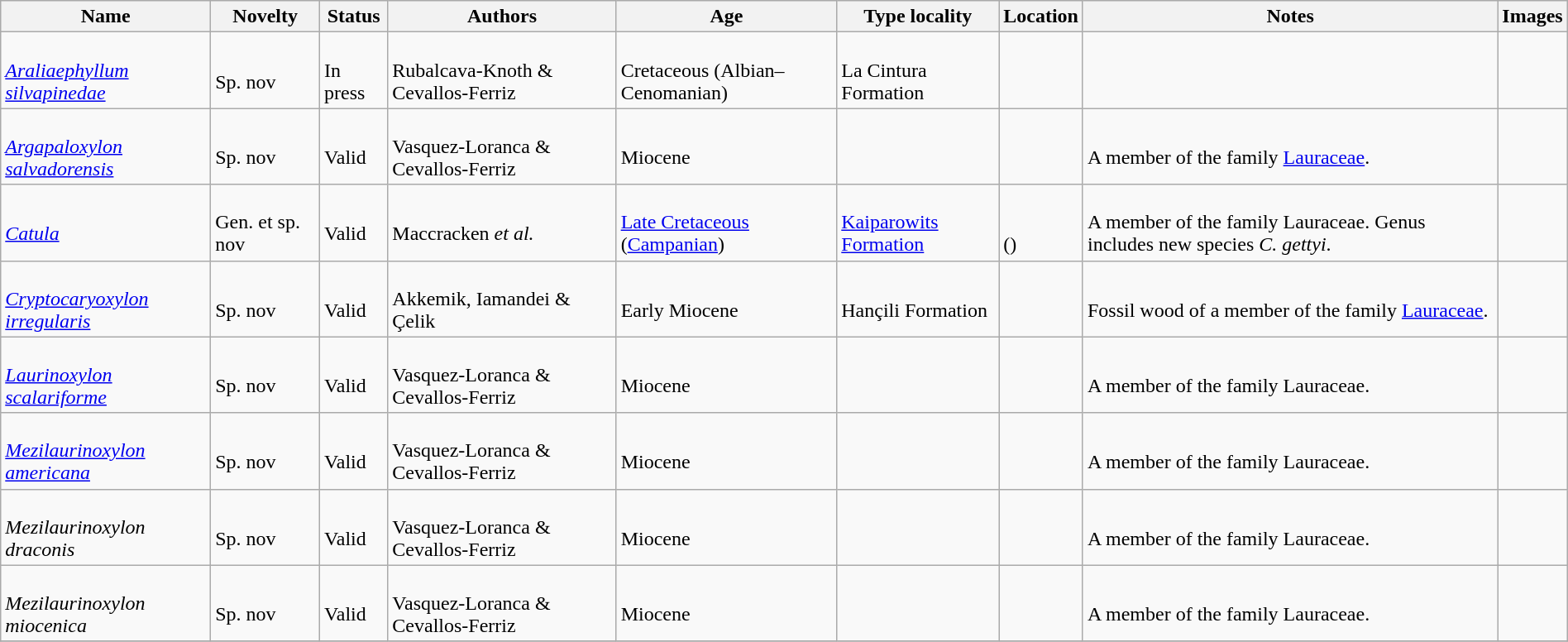<table class="wikitable sortable" align="center" width="100%">
<tr>
<th>Name</th>
<th>Novelty</th>
<th>Status</th>
<th>Authors</th>
<th>Age</th>
<th>Type locality</th>
<th>Location</th>
<th>Notes</th>
<th>Images</th>
</tr>
<tr>
<td><br><em><a href='#'>Araliaephyllum silvapinedae</a></em></td>
<td><br>Sp. nov</td>
<td><br>In press</td>
<td><br>Rubalcava-Knoth & Cevallos-Ferriz</td>
<td><br>Cretaceous (Albian–Cenomanian)</td>
<td><br>La Cintura Formation</td>
<td><br></td>
<td></td>
<td></td>
</tr>
<tr>
<td><br><em><a href='#'>Argapaloxylon salvadorensis</a></em></td>
<td><br>Sp. nov</td>
<td><br>Valid</td>
<td><br>Vasquez-Loranca & Cevallos-Ferriz</td>
<td><br>Miocene</td>
<td></td>
<td><br></td>
<td><br>A member of the family <a href='#'>Lauraceae</a>.</td>
<td></td>
</tr>
<tr>
<td><br><em><a href='#'>Catula</a></em></td>
<td><br>Gen. et sp. nov</td>
<td><br>Valid</td>
<td><br>Maccracken <em>et al.</em></td>
<td><br><a href='#'>Late Cretaceous</a> (<a href='#'>Campanian</a>)</td>
<td><br><a href='#'>Kaiparowits Formation</a></td>
<td><br><br>()</td>
<td><br>A member of the family Lauraceae. Genus includes new species <em>C. gettyi</em>.</td>
<td></td>
</tr>
<tr>
<td><br><em><a href='#'>Cryptocaryoxylon irregularis</a></em></td>
<td><br>Sp. nov</td>
<td><br>Valid</td>
<td><br>Akkemik, Iamandei & Çelik</td>
<td><br>Early Miocene</td>
<td><br>Hançili Formation</td>
<td><br></td>
<td><br>Fossil wood of a member of the family <a href='#'>Lauraceae</a>.</td>
<td></td>
</tr>
<tr>
<td><br><em><a href='#'>Laurinoxylon scalariforme</a></em></td>
<td><br>Sp. nov</td>
<td><br>Valid</td>
<td><br>Vasquez-Loranca & Cevallos-Ferriz</td>
<td><br>Miocene</td>
<td></td>
<td><br></td>
<td><br>A member of the family Lauraceae.</td>
<td></td>
</tr>
<tr>
<td><br><em><a href='#'>Mezilaurinoxylon americana</a></em></td>
<td><br>Sp. nov</td>
<td><br>Valid</td>
<td><br>Vasquez-Loranca & Cevallos-Ferriz</td>
<td><br>Miocene</td>
<td></td>
<td><br></td>
<td><br>A member of the family Lauraceae.</td>
<td></td>
</tr>
<tr>
<td><br><em>Mezilaurinoxylon draconis</em></td>
<td><br>Sp. nov</td>
<td><br>Valid</td>
<td><br>Vasquez-Loranca & Cevallos-Ferriz</td>
<td><br>Miocene</td>
<td></td>
<td><br></td>
<td><br>A member of the family Lauraceae.</td>
<td></td>
</tr>
<tr>
<td><br><em>Mezilaurinoxylon miocenica</em></td>
<td><br>Sp. nov</td>
<td><br>Valid</td>
<td><br>Vasquez-Loranca & Cevallos-Ferriz</td>
<td><br>Miocene</td>
<td></td>
<td><br></td>
<td><br>A member of the family Lauraceae.</td>
<td></td>
</tr>
<tr>
</tr>
</table>
